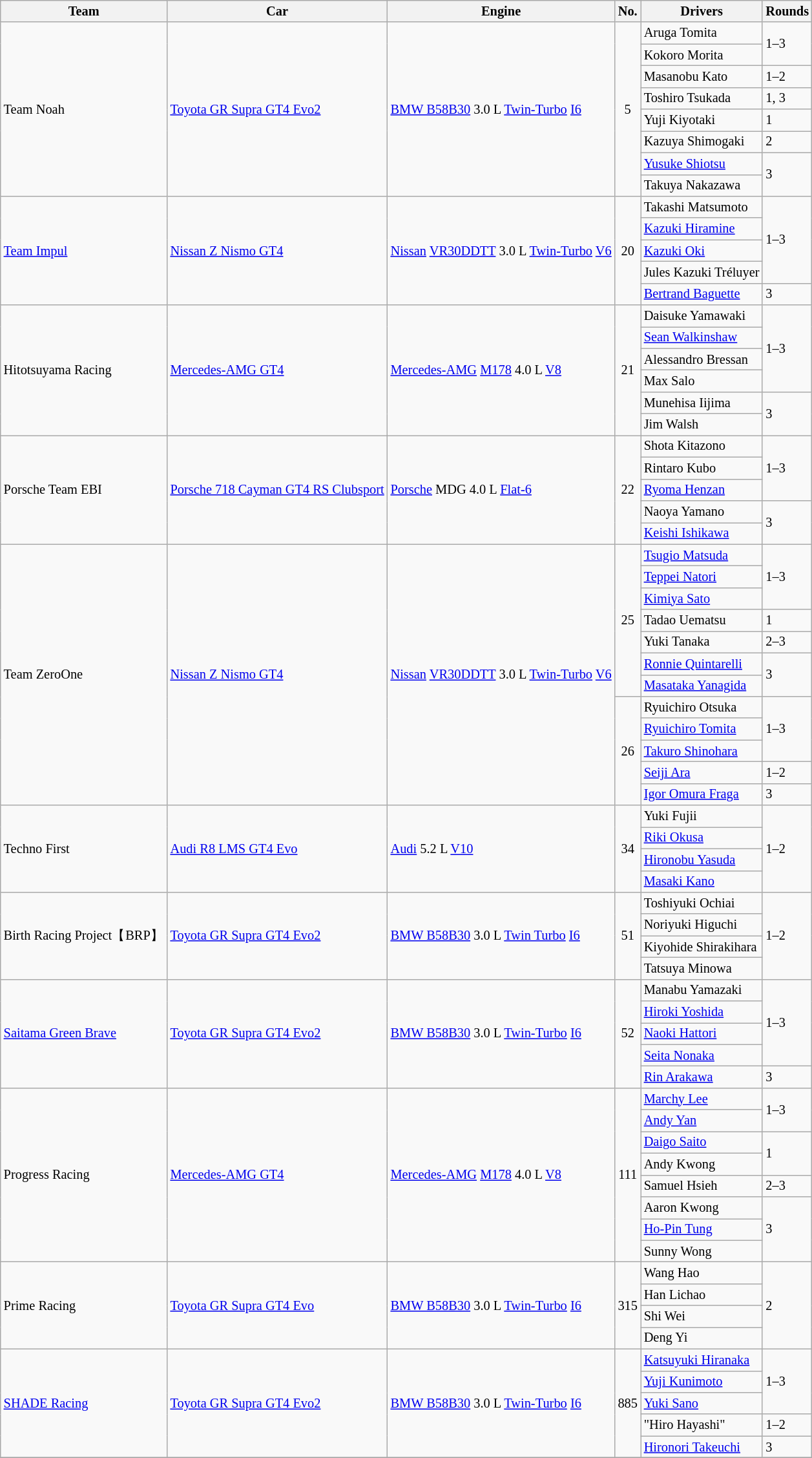<table class="wikitable" style="font-size: 85%">
<tr>
<th>Team</th>
<th>Car</th>
<th>Engine</th>
<th>No.</th>
<th>Drivers</th>
<th>Rounds</th>
</tr>
<tr>
<td rowspan="8"> Team Noah</td>
<td rowspan="8"><a href='#'>Toyota GR Supra GT4 Evo2</a></td>
<td rowspan="8"><a href='#'>BMW B58B30</a> 3.0 L <a href='#'>Twin-Turbo</a> <a href='#'>I6</a></td>
<td align="center" rowspan="8">5</td>
<td> Aruga Tomita</td>
<td rowspan="2">1–3</td>
</tr>
<tr>
<td> Kokoro Morita</td>
</tr>
<tr>
<td> Masanobu Kato</td>
<td>1–2</td>
</tr>
<tr>
<td> Toshiro Tsukada</td>
<td>1, 3</td>
</tr>
<tr>
<td> Yuji Kiyotaki</td>
<td>1</td>
</tr>
<tr>
<td> Kazuya Shimogaki</td>
<td>2</td>
</tr>
<tr>
<td> <a href='#'>Yusuke Shiotsu</a></td>
<td rowspan="2">3</td>
</tr>
<tr>
<td> Takuya Nakazawa</td>
</tr>
<tr>
<td rowspan="5"> <a href='#'>Team Impul</a></td>
<td rowspan="5"><a href='#'>Nissan Z Nismo GT4</a></td>
<td rowspan="5"><a href='#'>Nissan</a> <a href='#'>VR30DDTT</a> 3.0 L <a href='#'>Twin-Turbo</a> <a href='#'>V6</a></td>
<td align="center" rowspan="5">20</td>
<td> Takashi Matsumoto</td>
<td rowspan="4">1–3</td>
</tr>
<tr>
<td> <a href='#'>Kazuki Hiramine</a></td>
</tr>
<tr>
<td> <a href='#'>Kazuki Oki</a></td>
</tr>
<tr>
<td> Jules Kazuki Tréluyer</td>
</tr>
<tr>
<td> <a href='#'>Bertrand Baguette</a></td>
<td>3</td>
</tr>
<tr>
<td rowspan="6"> Hitotsuyama Racing</td>
<td rowspan="6"><a href='#'>Mercedes-AMG GT4</a></td>
<td rowspan="6"><a href='#'>Mercedes-AMG</a> <a href='#'>M178</a> 4.0 L <a href='#'>V8</a></td>
<td align="center" rowspan="6">21</td>
<td> Daisuke Yamawaki</td>
<td rowspan="4">1–3</td>
</tr>
<tr>
<td> <a href='#'>Sean Walkinshaw</a></td>
</tr>
<tr>
<td> Alessandro Bressan</td>
</tr>
<tr>
<td> Max Salo</td>
</tr>
<tr>
<td> Munehisa Iijima</td>
<td rowspan="2">3</td>
</tr>
<tr>
<td> Jim Walsh</td>
</tr>
<tr>
<td rowspan="5"> Porsche Team EBI</td>
<td rowspan="5"><a href='#'>Porsche 718 Cayman GT4 RS Clubsport</a></td>
<td rowspan="5"><a href='#'>Porsche</a> MDG 4.0 L <a href='#'>Flat-6</a></td>
<td align="center" rowspan="5">22</td>
<td> Shota Kitazono</td>
<td rowspan="3">1–3</td>
</tr>
<tr>
<td> Rintaro Kubo</td>
</tr>
<tr>
<td> <a href='#'>Ryoma Henzan</a></td>
</tr>
<tr>
<td> Naoya Yamano</td>
<td rowspan="2">3</td>
</tr>
<tr>
<td> <a href='#'>Keishi Ishikawa</a></td>
</tr>
<tr>
<td rowspan="12"> Team ZeroOne</td>
<td rowspan="12"><a href='#'>Nissan Z Nismo GT4</a></td>
<td rowspan="12"><a href='#'>Nissan</a> <a href='#'>VR30DDTT</a> 3.0 L <a href='#'>Twin-Turbo</a> <a href='#'>V6</a></td>
<td align="center" rowspan="7">25</td>
<td> <a href='#'>Tsugio Matsuda</a></td>
<td rowspan="3">1–3</td>
</tr>
<tr>
<td> <a href='#'>Teppei Natori</a></td>
</tr>
<tr>
<td> <a href='#'>Kimiya Sato</a></td>
</tr>
<tr>
<td> Tadao Uematsu</td>
<td>1</td>
</tr>
<tr>
<td> Yuki Tanaka</td>
<td>2–3</td>
</tr>
<tr>
<td> <a href='#'>Ronnie Quintarelli</a></td>
<td rowspan="2">3</td>
</tr>
<tr>
<td> <a href='#'>Masataka Yanagida</a></td>
</tr>
<tr>
<td align="center" rowspan="5">26</td>
<td> Ryuichiro Otsuka</td>
<td rowspan="3">1–3</td>
</tr>
<tr>
<td> <a href='#'>Ryuichiro Tomita</a></td>
</tr>
<tr>
<td> <a href='#'>Takuro Shinohara</a></td>
</tr>
<tr>
<td> <a href='#'>Seiji Ara</a></td>
<td>1–2</td>
</tr>
<tr>
<td> <a href='#'>Igor Omura Fraga</a></td>
<td>3</td>
</tr>
<tr>
<td rowspan="4"> Techno First</td>
<td rowspan="4"><a href='#'>Audi R8 LMS GT4 Evo</a></td>
<td rowspan="4"><a href='#'>Audi</a> 5.2 L <a href='#'>V10</a></td>
<td align="center" rowspan="4">34</td>
<td> Yuki Fujii</td>
<td rowspan="4">1–2</td>
</tr>
<tr>
<td> <a href='#'>Riki Okusa</a></td>
</tr>
<tr>
<td> <a href='#'>Hironobu Yasuda</a></td>
</tr>
<tr>
<td> <a href='#'>Masaki Kano</a></td>
</tr>
<tr>
<td rowspan="4"> Birth Racing Project【BRP】</td>
<td rowspan="4"><a href='#'>Toyota GR Supra GT4 Evo2</a></td>
<td rowspan="4"><a href='#'>BMW B58B30</a> 3.0 L <a href='#'>Twin Turbo</a> <a href='#'>I6</a></td>
<td rowspan="4" align="center">51</td>
<td> Toshiyuki Ochiai</td>
<td rowspan="4">1–2</td>
</tr>
<tr>
<td> Noriyuki Higuchi</td>
</tr>
<tr>
<td> Kiyohide Shirakihara</td>
</tr>
<tr>
<td> Tatsuya Minowa</td>
</tr>
<tr>
<td rowspan="5"> <a href='#'>Saitama Green Brave</a></td>
<td rowspan="5"><a href='#'>Toyota GR Supra GT4 Evo2</a></td>
<td rowspan="5"><a href='#'>BMW B58B30</a> 3.0 L <a href='#'>Twin-Turbo</a> <a href='#'>I6</a></td>
<td align="center" rowspan="5">52</td>
<td> Manabu Yamazaki</td>
<td rowspan="4">1–3</td>
</tr>
<tr>
<td> <a href='#'>Hiroki Yoshida</a></td>
</tr>
<tr>
<td> <a href='#'>Naoki Hattori</a></td>
</tr>
<tr>
<td> <a href='#'>Seita Nonaka</a></td>
</tr>
<tr>
<td> <a href='#'>Rin Arakawa</a></td>
<td>3</td>
</tr>
<tr>
<td rowspan="8"> Progress Racing</td>
<td rowspan="8"><a href='#'>Mercedes-AMG GT4</a></td>
<td rowspan="8"><a href='#'>Mercedes-AMG</a> <a href='#'>M178</a> 4.0 L <a href='#'>V8</a></td>
<td align="center" rowspan="8">111</td>
<td> <a href='#'>Marchy Lee</a></td>
<td rowspan="2">1–3</td>
</tr>
<tr>
<td> <a href='#'>Andy Yan</a></td>
</tr>
<tr>
<td> <a href='#'>Daigo Saito</a></td>
<td rowspan="2">1</td>
</tr>
<tr>
<td> Andy Kwong</td>
</tr>
<tr>
<td> Samuel Hsieh</td>
<td>2–3</td>
</tr>
<tr>
<td> Aaron Kwong</td>
<td rowspan="3">3</td>
</tr>
<tr>
<td> <a href='#'>Ho-Pin Tung</a></td>
</tr>
<tr>
<td> Sunny Wong</td>
</tr>
<tr>
<td rowspan="4"> Prime Racing</td>
<td rowspan="4"><a href='#'>Toyota GR Supra GT4 Evo</a></td>
<td rowspan="4"><a href='#'>BMW B58B30</a> 3.0 L <a href='#'>Twin-Turbo</a> <a href='#'>I6</a></td>
<td align="center" rowspan="4">315</td>
<td> Wang Hao</td>
<td rowspan="4">2</td>
</tr>
<tr>
<td> Han Lichao</td>
</tr>
<tr>
<td> Shi Wei</td>
</tr>
<tr>
<td> Deng Yi</td>
</tr>
<tr>
<td rowspan="5"> <a href='#'>SHADE Racing</a></td>
<td rowspan="5"><a href='#'>Toyota GR Supra GT4 Evo2</a></td>
<td rowspan="5"><a href='#'>BMW B58B30</a> 3.0 L <a href='#'>Twin-Turbo</a> <a href='#'>I6</a></td>
<td align="center" rowspan="5">885</td>
<td> <a href='#'>Katsuyuki Hiranaka</a></td>
<td rowspan="3">1–3</td>
</tr>
<tr>
<td> <a href='#'>Yuji Kunimoto</a></td>
</tr>
<tr>
<td> <a href='#'>Yuki Sano</a></td>
</tr>
<tr>
<td> "Hiro Hayashi"</td>
<td>1–2</td>
</tr>
<tr>
<td> <a href='#'>Hironori Takeuchi</a></td>
<td>3</td>
</tr>
<tr>
</tr>
</table>
